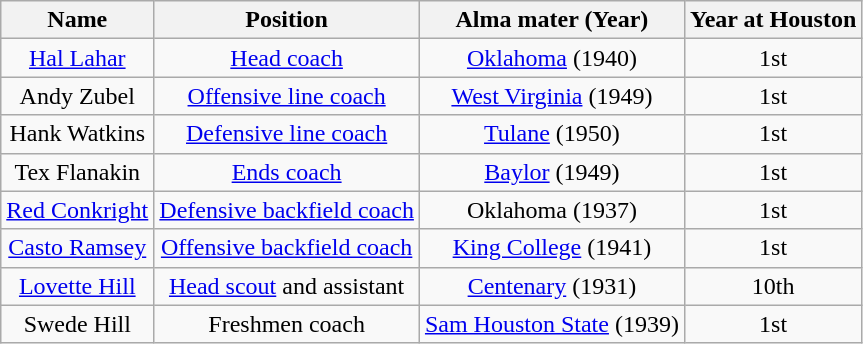<table class="wikitable">
<tr>
<th>Name</th>
<th>Position</th>
<th>Alma mater (Year)</th>
<th>Year at Houston</th>
</tr>
<tr align="center">
<td><a href='#'>Hal Lahar</a></td>
<td><a href='#'>Head coach</a></td>
<td><a href='#'>Oklahoma</a> (1940)</td>
<td>1st</td>
</tr>
<tr align="center">
<td>Andy Zubel</td>
<td><a href='#'>Offensive line coach</a></td>
<td><a href='#'>West Virginia</a> (1949)</td>
<td>1st</td>
</tr>
<tr align="center">
<td>Hank Watkins</td>
<td><a href='#'>Defensive line coach</a></td>
<td><a href='#'>Tulane</a> (1950)</td>
<td>1st</td>
</tr>
<tr align="center">
<td>Tex Flanakin</td>
<td><a href='#'>Ends coach</a></td>
<td><a href='#'>Baylor</a> (1949)</td>
<td>1st</td>
</tr>
<tr align="center">
<td><a href='#'>Red Conkright</a></td>
<td><a href='#'>Defensive backfield coach</a></td>
<td>Oklahoma (1937)</td>
<td>1st</td>
</tr>
<tr align="center">
<td><a href='#'>Casto Ramsey</a></td>
<td><a href='#'>Offensive backfield coach</a></td>
<td><a href='#'>King College</a> (1941)</td>
<td>1st</td>
</tr>
<tr align="center">
<td><a href='#'>Lovette Hill</a></td>
<td><a href='#'>Head scout</a> and assistant</td>
<td><a href='#'>Centenary</a> (1931)</td>
<td>10th</td>
</tr>
<tr align="center">
<td>Swede Hill</td>
<td>Freshmen coach</td>
<td><a href='#'>Sam Houston State</a> (1939)</td>
<td>1st</td>
</tr>
</table>
